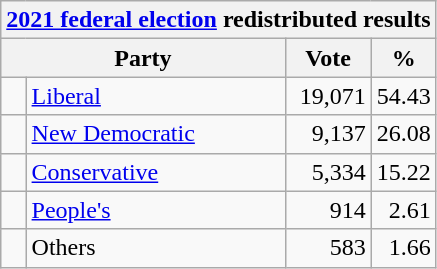<table class="wikitable">
<tr>
<th colspan="4"><a href='#'>2021 federal election</a> redistributed results</th>
</tr>
<tr>
<th bgcolor="#DDDDFF" width="130px" colspan="2">Party</th>
<th bgcolor="#DDDDFF" width="50px">Vote</th>
<th bgcolor="#DDDDFF" width="30px">%</th>
</tr>
<tr>
<td> </td>
<td><a href='#'>Liberal</a></td>
<td align=right>19,071</td>
<td align=right>54.43</td>
</tr>
<tr>
<td> </td>
<td><a href='#'>New Democratic</a></td>
<td align=right>9,137</td>
<td align=right>26.08</td>
</tr>
<tr>
<td> </td>
<td><a href='#'>Conservative</a></td>
<td align=right>5,334</td>
<td align=right>15.22</td>
</tr>
<tr>
<td> </td>
<td><a href='#'>People's</a></td>
<td align=right>914</td>
<td align=right>2.61</td>
</tr>
<tr>
<td> </td>
<td>Others</td>
<td align=right>583</td>
<td align=right>1.66</td>
</tr>
</table>
